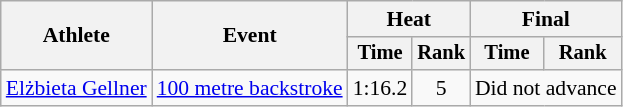<table class=wikitable style="font-size:90%">
<tr>
<th rowspan="2">Athlete</th>
<th rowspan="2">Event</th>
<th colspan="2">Heat</th>
<th colspan="2">Final</th>
</tr>
<tr style="font-size:95%">
<th>Time</th>
<th>Rank</th>
<th>Time</th>
<th>Rank</th>
</tr>
<tr align=center>
<td align=left rowspan=1><a href='#'>Elżbieta Gellner</a></td>
<td align=left><a href='#'>100 metre backstroke</a></td>
<td>1:16.2</td>
<td>5</td>
<td colspan=2>Did not advance</td>
</tr>
</table>
